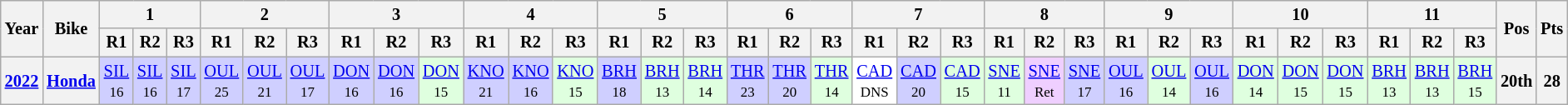<table class="wikitable" style="text-align:center; font-size:85%">
<tr>
<th valign="middle" rowspan=2>Year</th>
<th valign="middle" rowspan=2>Bike</th>
<th colspan=3>1</th>
<th colspan=3>2</th>
<th colspan=3>3</th>
<th colspan=3>4</th>
<th colspan=3>5</th>
<th colspan=3>6</th>
<th colspan=3>7</th>
<th colspan=3>8</th>
<th colspan=3>9</th>
<th colspan=3>10</th>
<th colspan=3>11</th>
<th rowspan=2>Pos</th>
<th rowspan=2>Pts</th>
</tr>
<tr>
<th>R1</th>
<th>R2</th>
<th>R3</th>
<th>R1</th>
<th>R2</th>
<th>R3</th>
<th>R1</th>
<th>R2</th>
<th>R3</th>
<th>R1</th>
<th>R2</th>
<th>R3</th>
<th>R1</th>
<th>R2</th>
<th>R3</th>
<th>R1</th>
<th>R2</th>
<th>R3</th>
<th>R1</th>
<th>R2</th>
<th>R3</th>
<th>R1</th>
<th>R2</th>
<th>R3</th>
<th>R1</th>
<th>R2</th>
<th>R3</th>
<th>R1</th>
<th>R2</th>
<th>R3</th>
<th>R1</th>
<th>R2</th>
<th>R3</th>
</tr>
<tr>
<th><a href='#'>2022</a></th>
<th><a href='#'>Honda</a></th>
<td style="background:#cFCFFF;"><a href='#'>SIL</a><br><small>16</small></td>
<td style="background:#cfcfff;"><a href='#'>SIL</a><br><small>16</small></td>
<td style="background:#CFCFFF;"><a href='#'>SIL</a><br><small>17</small></td>
<td style="background:#CFCFFF;"><a href='#'>OUL</a><br><small>25</small></td>
<td style="background:#cfcfff;"><a href='#'>OUL</a><br><small>21</small></td>
<td style="background:#cfcfff;"><a href='#'>OUL</a><br><small>17</small></td>
<td style="background:#cfcfff;"><a href='#'>DON</a><br><small>16</small></td>
<td style="background:#cfcfff;"><a href='#'>DON</a><br><small>16</small></td>
<td style="background:#DFFFDF;"><a href='#'>DON</a><br><small>15</small></td>
<td style="background:#CFCFFF;"><a href='#'>KNO</a><br><small>21</small></td>
<td style="background:#CFCFFF;"><a href='#'>KNO</a><br><small>16</small></td>
<td style="background:#DFFFDF;"><a href='#'>KNO</a><br><small>15</small></td>
<td style="background:#CFCFFF;"><a href='#'>BRH</a><br><small>18</small></td>
<td style="background:#DFFFDF;"><a href='#'>BRH</a><br><small>13</small></td>
<td style="background:#DFFFDF;"><a href='#'>BRH</a><br><small>14</small></td>
<td style="background:#CFCFFF;"><a href='#'>THR</a><br><small>23</small></td>
<td style="background:#CFCFFF;"><a href='#'>THR</a><br><small>20</small></td>
<td style="background:#DFFFDF;"><a href='#'>THR</a><br><small>14</small></td>
<td style="background:#FFFFFF;"><a href='#'>CAD</a><br><small>DNS</small></td>
<td style="background:#CFCFFF;"><a href='#'>CAD</a><br><small>20</small></td>
<td style="background:#DFFFDF;"><a href='#'>CAD</a><br><small>15</small></td>
<td style="background:#DFFFDF;"><a href='#'>SNE</a><br><small>11</small></td>
<td style="background:#EFCFFF;"><a href='#'>SNE</a><br><small>Ret</small></td>
<td style="background:#CFCFFF;"><a href='#'>SNE</a><br><small>17</small></td>
<td style="background:#CFCFFF;"><a href='#'>OUL</a><br><small>16</small></td>
<td style="background:#DFFFDF;"><a href='#'>OUL</a><br><small>14</small></td>
<td style="background:#CFCFFF;"><a href='#'>OUL</a><br><small>16</small></td>
<td style="background:#DFFFDF;"><a href='#'>DON</a><br><small>14</small></td>
<td style="background:#DFFFDF;"><a href='#'>DON</a><br><small>15</small></td>
<td style="background:#DFFFDF;"><a href='#'>DON</a><br><small>15</small></td>
<td style="background:#DFFFDF;"><a href='#'>BRH</a><br><small>13</small></td>
<td style="background:#DFFFDF;"><a href='#'>BRH</a><br><small>13</small></td>
<td style="background:#DFFFDF;"><a href='#'>BRH</a><br><small>15</small></td>
<th style="background:#;">20th</th>
<th style="background:#;">28</th>
</tr>
</table>
